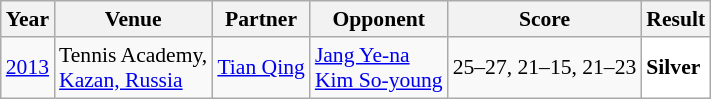<table class="sortable wikitable" style="font-size: 90%;">
<tr>
<th>Year</th>
<th>Venue</th>
<th>Partner</th>
<th>Opponent</th>
<th>Score</th>
<th>Result</th>
</tr>
<tr>
<td align="center"><a href='#'>2013</a></td>
<td align="left">Tennis Academy,<br><a href='#'>Kazan, Russia</a></td>
<td align="left"> <a href='#'>Tian Qing</a></td>
<td align="left"> <a href='#'>Jang Ye-na</a> <br>  <a href='#'>Kim So-young</a></td>
<td align="left">25–27, 21–15, 21–23</td>
<td style="text-align:left; background:white"> <strong>Silver</strong></td>
</tr>
</table>
